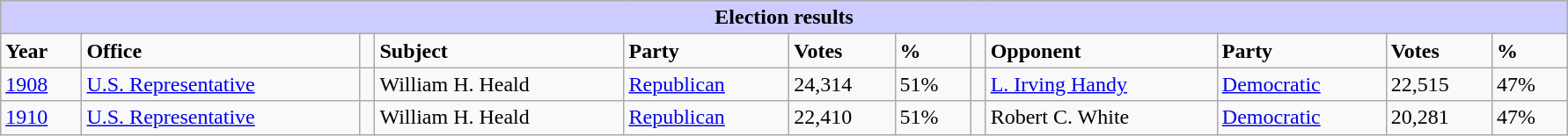<table class=wikitable style="width: 94%" style="text-align: center;" align="center">
<tr bgcolor=#cccccc>
<th colspan=12 style="background: #ccccff;">Election results</th>
</tr>
<tr>
<td><strong>Year</strong></td>
<td><strong>Office</strong></td>
<td></td>
<td><strong>Subject</strong></td>
<td><strong>Party</strong></td>
<td><strong>Votes</strong></td>
<td><strong>%</strong></td>
<td></td>
<td><strong>Opponent</strong></td>
<td><strong>Party</strong></td>
<td><strong>Votes</strong></td>
<td><strong>%</strong></td>
</tr>
<tr>
<td><a href='#'>1908</a></td>
<td><a href='#'>U.S. Representative</a></td>
<td></td>
<td>William H. Heald</td>
<td><a href='#'>Republican</a></td>
<td>24,314</td>
<td>51%</td>
<td></td>
<td><a href='#'>L. Irving Handy</a></td>
<td><a href='#'>Democratic</a></td>
<td>22,515</td>
<td>47%</td>
</tr>
<tr>
<td><a href='#'>1910</a></td>
<td><a href='#'>U.S. Representative</a></td>
<td></td>
<td>William H. Heald</td>
<td><a href='#'>Republican</a></td>
<td>22,410</td>
<td>51%</td>
<td></td>
<td>Robert C. White</td>
<td><a href='#'>Democratic</a></td>
<td>20,281</td>
<td>47%</td>
</tr>
</table>
